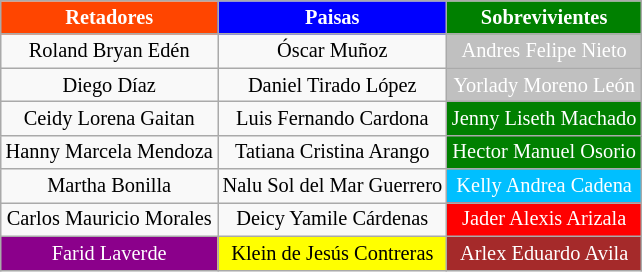<table class="wikitable" style="margin:1em auto; font-size:85%; text-align:center">
<tr>
<th style="background:Orangered; color:white">Retadores</th>
<th style="background:blue; color:white">Paisas</th>
<th style="background:green; color:white">Sobrevivientes</th>
</tr>
<tr>
<td>Roland Bryan Edén</td>
<td>Óscar Muñoz</td>
<td style="background:silver; color:white">Andres Felipe Nieto</td>
</tr>
<tr>
<td>Diego Díaz</td>
<td>Daniel Tirado López</td>
<td style="background:silver; color:white">Yorlady Moreno León</td>
</tr>
<tr>
<td>Ceidy Lorena Gaitan</td>
<td>Luis Fernando Cardona</td>
<td style="background:green; color:white">Jenny Liseth Machado</td>
</tr>
<tr>
<td>Hanny Marcela Mendoza</td>
<td>Tatiana Cristina Arango</td>
<td style="background:green; color:white">Hector Manuel Osorio</td>
</tr>
<tr>
<td>Martha Bonilla</td>
<td>Nalu Sol del Mar Guerrero</td>
<td style="background:deepskyblue; color:white">Kelly Andrea Cadena</td>
</tr>
<tr>
<td>Carlos Mauricio Morales</td>
<td>Deicy Yamile Cárdenas</td>
<td style="background:red; color:white">Jader Alexis Arizala</td>
</tr>
<tr>
<td style="background:darkmagenta; color:white">Farid Laverde</td>
<td style="background:Yellow">Klein de Jesús Contreras</td>
<td style="background:brown; color:white">Arlex Eduardo Avila</td>
</tr>
</table>
